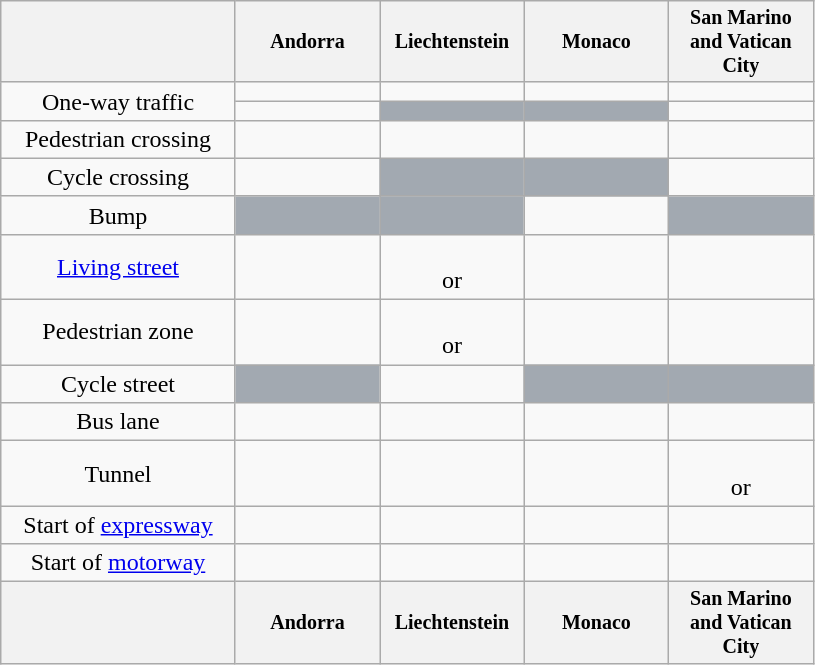<table class="wikitable" style="text-align:center;">
<tr style="font-size:smaller;">
<th width="150"></th>
<th style="width: 90px;">Andorra</th>
<th style="width: 90px;">Liechtenstein</th>
<th style="width: 90px;">Monaco</th>
<th style="width: 90px;">San Marino and Vatican City</th>
</tr>
<tr>
<td rowspan="2" scope="col">One-way traffic</td>
<td></td>
<td></td>
<td></td>
<td></td>
</tr>
<tr>
<td></td>
<td style="background: #a2a9b1;"></td>
<td style="background: #a2a9b1;"></td>
<td></td>
</tr>
<tr>
<td>Pedestrian crossing</td>
<td></td>
<td><br></td>
<td></td>
<td></td>
</tr>
<tr>
<td>Cycle crossing</td>
<td></td>
<td style="background: #a2a9b1;"></td>
<td style="background: #a2a9b1;"></td>
<td></td>
</tr>
<tr>
<td>Bump</td>
<td style="background: #a2a9b1;"></td>
<td style="background: #a2a9b1;"></td>
<td></td>
<td style="background: #a2a9b1;"></td>
</tr>
<tr>
<td><a href='#'>Living street</a></td>
<td></td>
<td><br>or
</td>
<td></td>
<td></td>
</tr>
<tr>
<td>Pedestrian zone</td>
<td><br></td>
<td><br>or
</td>
<td></td>
<td></td>
</tr>
<tr>
<td>Cycle street</td>
<td style="background: #a2a9b1;"></td>
<td></td>
<td style="background: #a2a9b1;"></td>
<td style="background: #a2a9b1;"></td>
</tr>
<tr>
<td>Bus lane</td>
<td></td>
<td></td>
<td></td>
<td></td>
</tr>
<tr>
<td>Tunnel</td>
<td></td>
<td></td>
<td></td>
<td><br>or
</td>
</tr>
<tr>
<td>Start of <a href='#'>expressway</a></td>
<td></td>
<td></td>
<td></td>
<td></td>
</tr>
<tr>
<td>Start of <a href='#'>motorway</a></td>
<td></td>
<td></td>
<td></td>
<td></td>
</tr>
<tr style="font-size:smaller;">
<th width="150"></th>
<th>Andorra</th>
<th>Liechtenstein</th>
<th>Monaco</th>
<th>San Marino and Vatican City</th>
</tr>
</table>
